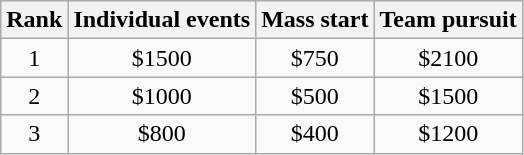<table class="wikitable" border="1" style="text-align:center">
<tr>
<th>Rank</th>
<th>Individual events</th>
<th>Mass start</th>
<th>Team pursuit</th>
</tr>
<tr>
<td>1</td>
<td>$1500</td>
<td>$750</td>
<td>$2100</td>
</tr>
<tr>
<td>2</td>
<td>$1000</td>
<td>$500</td>
<td>$1500</td>
</tr>
<tr>
<td>3</td>
<td>$800</td>
<td>$400</td>
<td>$1200</td>
</tr>
</table>
